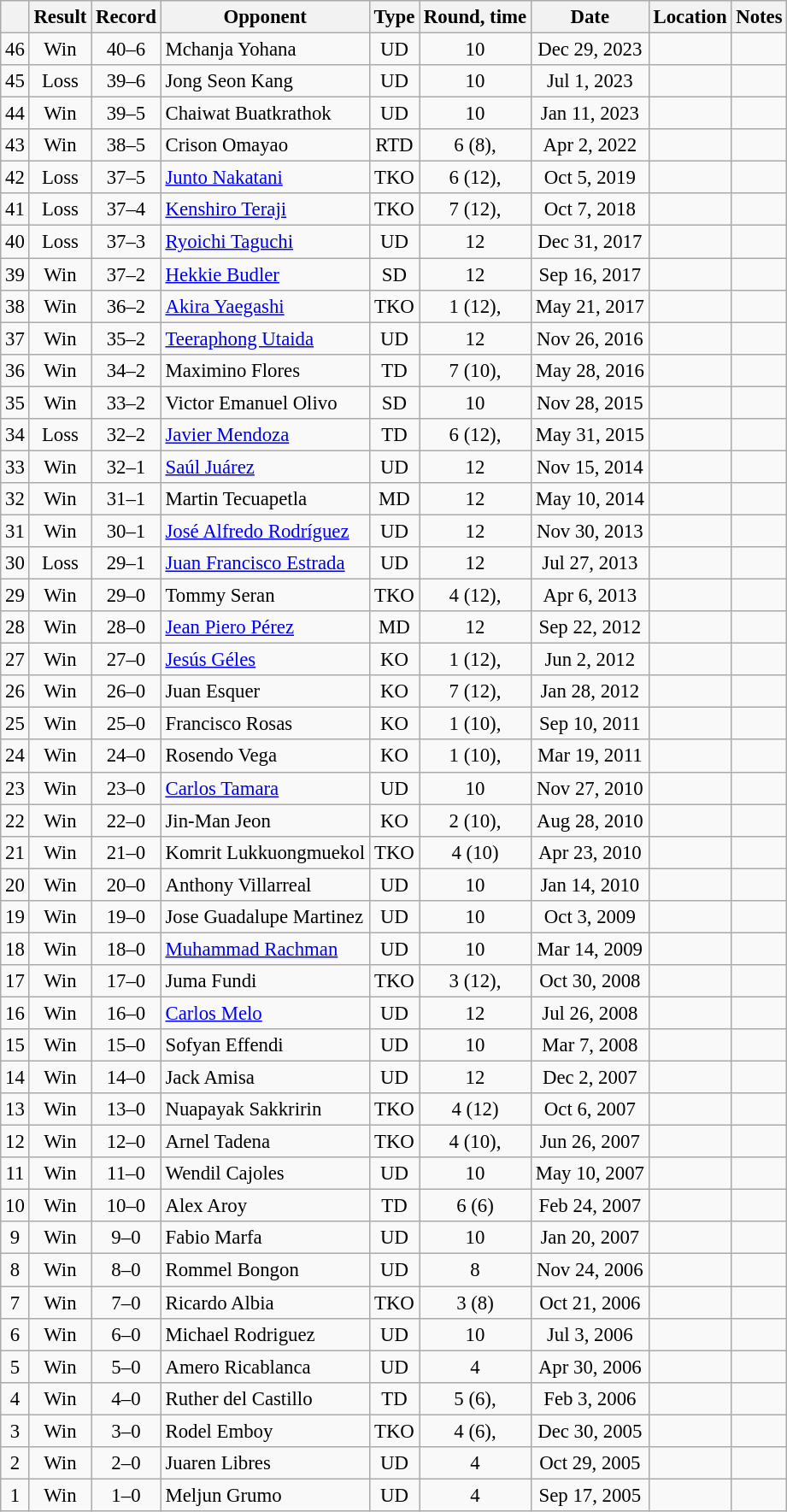<table class="wikitable" style="text-align:center; font-size:95%">
<tr>
<th></th>
<th>Result</th>
<th>Record</th>
<th>Opponent</th>
<th>Type</th>
<th>Round, time</th>
<th>Date</th>
<th>Location</th>
<th>Notes</th>
</tr>
<tr>
<td>46</td>
<td>Win</td>
<td>40–6</td>
<td style="text-align:left;">Mchanja Yohana</td>
<td>UD</td>
<td>10</td>
<td>Dec 29, 2023</td>
<td style="text-align:left;"></td>
<td></td>
</tr>
<tr>
<td>45</td>
<td>Loss</td>
<td>39–6</td>
<td style="text-align:left;">Jong Seon Kang</td>
<td>UD</td>
<td>10</td>
<td>Jul 1, 2023</td>
<td style="text-align:left;"></td>
<td style="text-align:left;"></td>
</tr>
<tr>
<td>44</td>
<td>Win</td>
<td>39–5</td>
<td style="text-align:left;">Chaiwat Buatkrathok</td>
<td>UD</td>
<td>10</td>
<td>Jan 11, 2023</td>
<td style="text-align:left;"></td>
<td style="text-align:left;"></td>
</tr>
<tr>
<td>43</td>
<td>Win</td>
<td>38–5</td>
<td style="text-align:left;">Crison Omayao</td>
<td>RTD</td>
<td>6 (8), </td>
<td>Apr 2, 2022</td>
<td style="text-align:left;"></td>
<td></td>
</tr>
<tr>
<td>42</td>
<td>Loss</td>
<td>37–5</td>
<td style="text-align:left;"><a href='#'>Junto Nakatani</a></td>
<td>TKO</td>
<td>6 (12), </td>
<td>Oct 5, 2019</td>
<td style="text-align:left;"></td>
<td></td>
</tr>
<tr>
<td>41</td>
<td>Loss</td>
<td>37–4</td>
<td style="text-align:left;"><a href='#'>Kenshiro Teraji</a></td>
<td>TKO</td>
<td>7 (12), </td>
<td>Oct 7, 2018</td>
<td style="text-align:left;"></td>
<td style="text-align:left;"></td>
</tr>
<tr>
<td>40</td>
<td>Loss</td>
<td>37–3</td>
<td style="text-align:left;"><a href='#'>Ryoichi Taguchi</a></td>
<td>UD</td>
<td>12</td>
<td>Dec 31, 2017</td>
<td style="text-align:left;"></td>
<td style="text-align:left;"></td>
</tr>
<tr>
<td>39</td>
<td>Win</td>
<td>37–2</td>
<td style="text-align:left;"><a href='#'>Hekkie Budler</a></td>
<td>SD</td>
<td>12</td>
<td>Sep 16, 2017</td>
<td style="text-align:left;"></td>
<td style="text-align:left;"></td>
</tr>
<tr>
<td>38</td>
<td>Win</td>
<td>36–2</td>
<td style="text-align:left;"><a href='#'>Akira Yaegashi</a></td>
<td>TKO</td>
<td>1 (12), </td>
<td>May 21, 2017</td>
<td style="text-align:left;"></td>
<td style="text-align:left;"></td>
</tr>
<tr>
<td>37</td>
<td>Win</td>
<td>35–2</td>
<td style="text-align:left;"><a href='#'>Teeraphong Utaida</a></td>
<td>UD</td>
<td>12</td>
<td>Nov 26, 2016</td>
<td style="text-align:left;"></td>
<td style="text-align:left;"></td>
</tr>
<tr>
<td>36</td>
<td>Win</td>
<td>34–2</td>
<td style="text-align:left;">Maximino Flores</td>
<td>TD</td>
<td>7 (10), </td>
<td>May 28, 2016</td>
<td style="text-align:left;"></td>
<td></td>
</tr>
<tr>
<td>35</td>
<td>Win</td>
<td>33–2</td>
<td style="text-align:left;">Victor Emanuel Olivo</td>
<td>SD</td>
<td>10</td>
<td>Nov 28, 2015</td>
<td style="text-align:left;"></td>
<td style="text-align:left;"></td>
</tr>
<tr>
<td>34</td>
<td>Loss</td>
<td>32–2</td>
<td style="text-align:left;"><a href='#'>Javier Mendoza</a></td>
<td>TD</td>
<td>6 (12), </td>
<td>May 31, 2015</td>
<td style="text-align:left;"></td>
<td style="text-align:left;"></td>
</tr>
<tr align=center>
<td>33</td>
<td>Win</td>
<td>32–1</td>
<td align=left><a href='#'>Saúl Juárez</a></td>
<td>UD</td>
<td>12</td>
<td>Nov 15, 2014</td>
<td align=left></td>
<td align=left></td>
</tr>
<tr align=center>
<td>32</td>
<td>Win</td>
<td>31–1</td>
<td align=left>Martin Tecuapetla</td>
<td>MD</td>
<td>12</td>
<td>May 10, 2014</td>
<td align=left></td>
<td align=left></td>
</tr>
<tr align=center>
<td>31</td>
<td>Win</td>
<td>30–1</td>
<td align=left><a href='#'>José Alfredo Rodríguez</a></td>
<td>UD</td>
<td>12</td>
<td>Nov 30, 2013</td>
<td align=left></td>
<td align=left></td>
</tr>
<tr align=center>
<td>30</td>
<td>Loss</td>
<td>29–1</td>
<td align=left><a href='#'>Juan Francisco Estrada</a></td>
<td>UD</td>
<td>12</td>
<td>Jul 27, 2013</td>
<td align=left></td>
<td align=left></td>
</tr>
<tr align=center>
<td>29</td>
<td>Win</td>
<td>29–0</td>
<td align=left>Tommy Seran</td>
<td>TKO</td>
<td>4 (12), </td>
<td>Apr 6, 2013</td>
<td align=left></td>
<td align=left></td>
</tr>
<tr align=center>
<td>28</td>
<td>Win</td>
<td>28–0</td>
<td align=left><a href='#'>Jean Piero Pérez</a></td>
<td>MD</td>
<td>12</td>
<td>Sep 22, 2012</td>
<td align=left></td>
<td align=left></td>
</tr>
<tr align=center>
<td>27</td>
<td>Win</td>
<td>27–0</td>
<td align=left><a href='#'>Jesús Géles</a></td>
<td>KO</td>
<td>1 (12), </td>
<td>Jun 2, 2012</td>
<td align=left></td>
<td align=left></td>
</tr>
<tr align=center>
<td>26</td>
<td>Win</td>
<td>26–0</td>
<td align=left>Juan Esquer</td>
<td>KO</td>
<td>7 (12), </td>
<td>Jan 28, 2012</td>
<td align=left></td>
<td align=left></td>
</tr>
<tr align=center>
<td>25</td>
<td>Win</td>
<td>25–0</td>
<td align=left>Francisco Rosas</td>
<td>KO</td>
<td>1 (10), </td>
<td>Sep 10, 2011</td>
<td align=left></td>
<td align=left></td>
</tr>
<tr align=center>
<td>24</td>
<td>Win</td>
<td>24–0</td>
<td align=left>Rosendo Vega</td>
<td>KO</td>
<td>1 (10), </td>
<td>Mar 19, 2011</td>
<td align=left></td>
<td align=left></td>
</tr>
<tr align=center>
<td>23</td>
<td>Win</td>
<td>23–0</td>
<td align=left><a href='#'>Carlos Tamara</a></td>
<td>UD</td>
<td>10</td>
<td>Nov 27, 2010</td>
<td align=left></td>
<td align=left></td>
</tr>
<tr align=center>
<td>22</td>
<td>Win</td>
<td>22–0</td>
<td align=left>Jin-Man Jeon</td>
<td>KO</td>
<td>2 (10), </td>
<td>Aug 28, 2010</td>
<td align=left></td>
<td align=left></td>
</tr>
<tr align=center>
<td>21</td>
<td>Win</td>
<td>21–0</td>
<td align=left>Komrit Lukkuongmuekol</td>
<td>TKO</td>
<td>4 (10)</td>
<td>Apr 23, 2010</td>
<td align=left></td>
<td align=left></td>
</tr>
<tr align=center>
<td>20</td>
<td>Win</td>
<td>20–0</td>
<td align=left>Anthony Villarreal</td>
<td>UD</td>
<td>10</td>
<td>Jan 14, 2010</td>
<td align=left></td>
<td align=left></td>
</tr>
<tr align=center>
<td>19</td>
<td>Win</td>
<td>19–0</td>
<td align=left>Jose Guadalupe Martinez</td>
<td>UD</td>
<td>10</td>
<td>Oct 3, 2009</td>
<td align=left></td>
<td align=left></td>
</tr>
<tr align=center>
<td>18</td>
<td>Win</td>
<td>18–0</td>
<td align=left><a href='#'>Muhammad Rachman</a></td>
<td>UD</td>
<td>10</td>
<td>Mar 14, 2009</td>
<td align=left></td>
<td align=left></td>
</tr>
<tr align=center>
<td>17</td>
<td>Win</td>
<td>17–0</td>
<td align=left>Juma Fundi</td>
<td>TKO</td>
<td>3 (12), </td>
<td>Oct 30, 2008</td>
<td align=left></td>
<td align=left></td>
</tr>
<tr align=center>
<td>16</td>
<td>Win</td>
<td>16–0</td>
<td align=left><a href='#'>Carlos Melo</a></td>
<td>UD</td>
<td>12</td>
<td>Jul 26, 2008</td>
<td align=left></td>
<td align=left></td>
</tr>
<tr align=center>
<td>15</td>
<td>Win</td>
<td>15–0</td>
<td align=left>Sofyan Effendi</td>
<td>UD</td>
<td>10</td>
<td>Mar 7, 2008</td>
<td align=left></td>
<td align=left></td>
</tr>
<tr align=center>
<td>14</td>
<td>Win</td>
<td>14–0</td>
<td align=left>Jack Amisa</td>
<td>UD</td>
<td>12</td>
<td>Dec 2, 2007</td>
<td align=left></td>
<td align=left></td>
</tr>
<tr align=center>
<td>13</td>
<td>Win</td>
<td>13–0</td>
<td align=left>Nuapayak Sakkririn</td>
<td>TKO</td>
<td>4 (12)</td>
<td>Oct 6, 2007</td>
<td align=left></td>
<td align=left></td>
</tr>
<tr align=center>
<td>12</td>
<td>Win</td>
<td>12–0</td>
<td align=left>Arnel Tadena</td>
<td>TKO</td>
<td>4 (10), </td>
<td>Jun 26, 2007</td>
<td align=left></td>
<td align=left></td>
</tr>
<tr align=center>
<td>11</td>
<td>Win</td>
<td>11–0</td>
<td align=left>Wendil Cajoles</td>
<td>UD</td>
<td>10</td>
<td>May 10, 2007</td>
<td align=left></td>
<td align=left></td>
</tr>
<tr align=center>
<td>10</td>
<td>Win</td>
<td>10–0</td>
<td align=left>Alex Aroy</td>
<td>TD</td>
<td>6 (6)</td>
<td>Feb 24, 2007</td>
<td align=left></td>
<td align=left></td>
</tr>
<tr align=center>
<td>9</td>
<td>Win</td>
<td>9–0</td>
<td align=left>Fabio Marfa</td>
<td>UD</td>
<td>10</td>
<td>Jan 20, 2007</td>
<td align=left></td>
<td align=left></td>
</tr>
<tr align=center>
<td>8</td>
<td>Win</td>
<td>8–0</td>
<td align=left>Rommel Bongon</td>
<td>UD</td>
<td>8</td>
<td>Nov 24, 2006</td>
<td align=left></td>
<td align=left></td>
</tr>
<tr align=center>
<td>7</td>
<td>Win</td>
<td>7–0</td>
<td align=left>Ricardo Albia</td>
<td>TKO</td>
<td>3 (8)</td>
<td>Oct 21, 2006</td>
<td align=left></td>
<td align=left></td>
</tr>
<tr>
<td>6</td>
<td>Win</td>
<td>6–0</td>
<td style="text-align:left;">Michael Rodriguez</td>
<td>UD</td>
<td>10</td>
<td>Jul 3, 2006</td>
<td style="text-align:left;"></td>
<td style="text-align:left;"></td>
</tr>
<tr>
<td>5</td>
<td>Win</td>
<td>5–0</td>
<td style="text-align:left;">Amero Ricablanca</td>
<td>UD</td>
<td>4</td>
<td>Apr 30, 2006</td>
<td style="text-align:left;"></td>
<td style="text-align:left;"></td>
</tr>
<tr>
<td>4</td>
<td>Win</td>
<td>4–0</td>
<td style="text-align:left;">Ruther del Castillo</td>
<td>TD</td>
<td>5 (6), </td>
<td>Feb 3, 2006</td>
<td style="text-align:left;"></td>
<td style="text-align:left;"></td>
</tr>
<tr>
<td>3</td>
<td>Win</td>
<td>3–0</td>
<td style="text-align:left;">Rodel Emboy</td>
<td>TKO</td>
<td>4 (6), </td>
<td>Dec 30, 2005</td>
<td style="text-align:left;"></td>
<td style="text-align:left;"></td>
</tr>
<tr>
<td>2</td>
<td>Win</td>
<td>2–0</td>
<td style="text-align:left;">Juaren Libres</td>
<td>UD</td>
<td>4</td>
<td>Oct 29, 2005</td>
<td style="text-align:left;"></td>
<td style="text-align:left;"></td>
</tr>
<tr>
<td>1</td>
<td>Win</td>
<td>1–0</td>
<td style="text-align:left;">Meljun Grumo</td>
<td>UD</td>
<td>4</td>
<td>Sep 17, 2005</td>
<td style="text-align:left;"></td>
<td></td>
</tr>
</table>
